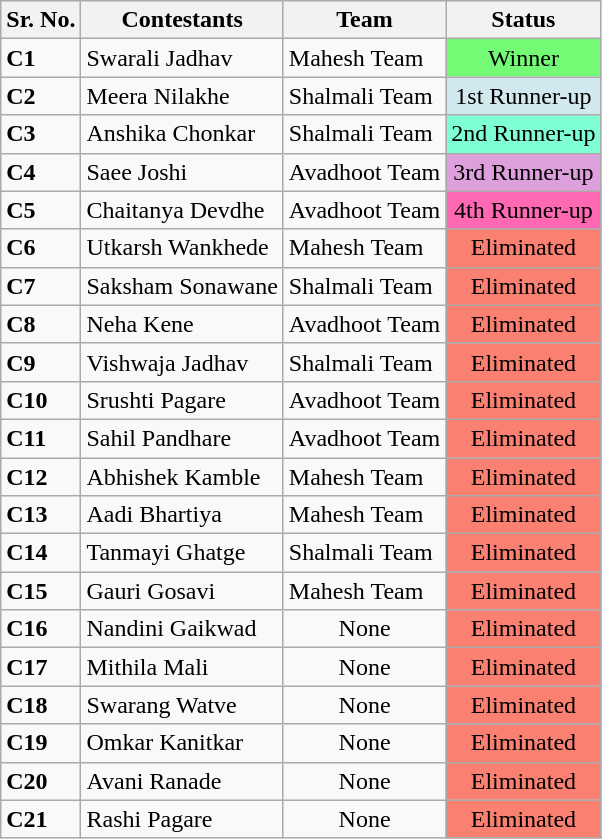<table class="wikitable">
<tr>
<th>Sr. No.</th>
<th>Contestants</th>
<th>Team</th>
<th>Status</th>
</tr>
<tr>
<td><strong>C1</strong></td>
<td>Swarali Jadhav</td>
<td>Mahesh Team</td>
<td style="background:#73FB76; text-align:center;">Winner</td>
</tr>
<tr>
<td><strong>C2</strong></td>
<td>Meera Nilakhe</td>
<td>Shalmali Team</td>
<td style="background:#D1E8EF; text-align:center;">1st Runner-up</td>
</tr>
<tr>
<td><strong>C3</strong></td>
<td>Anshika Chonkar</td>
<td>Shalmali Team</td>
<td style="background:#7FFFD4; text-align:center;">2nd Runner-up</td>
</tr>
<tr>
<td><strong>C4</strong></td>
<td>Saee Joshi</td>
<td>Avadhoot Team</td>
<td style="background:#DDA0DD; text-align:center;">3rd Runner-up</td>
</tr>
<tr>
<td><strong>C5</strong></td>
<td>Chaitanya Devdhe</td>
<td>Avadhoot Team</td>
<td style="background:#FF69B4; text-align:center;">4th Runner-up</td>
</tr>
<tr>
<td><strong>C6</strong></td>
<td>Utkarsh Wankhede</td>
<td>Mahesh Team</td>
<td style="background:salmon; text-align:center;">Eliminated</td>
</tr>
<tr>
<td><strong>C7</strong></td>
<td>Saksham Sonawane</td>
<td>Shalmali Team</td>
<td style="background:salmon; text-align:center;">Eliminated</td>
</tr>
<tr>
<td><strong>C8</strong></td>
<td>Neha Kene</td>
<td>Avadhoot Team</td>
<td style="background:salmon; text-align:center;">Eliminated</td>
</tr>
<tr>
<td><strong>C9</strong></td>
<td>Vishwaja Jadhav</td>
<td>Shalmali Team</td>
<td style="background:salmon; text-align:center;">Eliminated</td>
</tr>
<tr>
<td><strong>C10</strong></td>
<td>Srushti Pagare</td>
<td>Avadhoot Team</td>
<td style="background:salmon; text-align:center;">Eliminated</td>
</tr>
<tr>
<td><strong>C11</strong></td>
<td>Sahil Pandhare</td>
<td>Avadhoot Team</td>
<td style="background:salmon; text-align:center;">Eliminated</td>
</tr>
<tr>
<td><strong>C12</strong></td>
<td>Abhishek Kamble</td>
<td>Mahesh Team</td>
<td style="background:salmon; text-align:center;">Eliminated</td>
</tr>
<tr>
<td><strong>C13</strong></td>
<td>Aadi Bhartiya</td>
<td>Mahesh Team</td>
<td style="background:salmon; text-align:center;">Eliminated</td>
</tr>
<tr>
<td><strong>C14</strong></td>
<td>Tanmayi Ghatge</td>
<td>Shalmali Team</td>
<td style="background:salmon; text-align:center;">Eliminated</td>
</tr>
<tr>
<td><strong>C15</strong></td>
<td>Gauri Gosavi</td>
<td>Mahesh Team</td>
<td style="background:salmon; text-align:center;">Eliminated</td>
</tr>
<tr>
<td><strong>C16</strong></td>
<td>Nandini Gaikwad</td>
<td style="text-align:center;">None</td>
<td style="background:salmon; text-align:center;">Eliminated</td>
</tr>
<tr>
<td><strong>C17</strong></td>
<td>Mithila Mali</td>
<td style="text-align:center;">None</td>
<td style="background:salmon; text-align:center;">Eliminated</td>
</tr>
<tr>
<td><strong>C18</strong></td>
<td>Swarang Watve</td>
<td style="text-align:center;">None</td>
<td style="background:salmon; text-align:center;">Eliminated</td>
</tr>
<tr>
<td><strong>C19</strong></td>
<td>Omkar Kanitkar</td>
<td style="text-align:center;">None</td>
<td style="background:salmon; text-align:center;">Eliminated</td>
</tr>
<tr>
<td><strong>C20</strong></td>
<td>Avani Ranade</td>
<td style="text-align:center;">None</td>
<td style="background:salmon; text-align:center;">Eliminated</td>
</tr>
<tr>
<td><strong>C21</strong></td>
<td>Rashi Pagare</td>
<td style="text-align:center;">None</td>
<td style="background:salmon; text-align:center;">Eliminated</td>
</tr>
</table>
